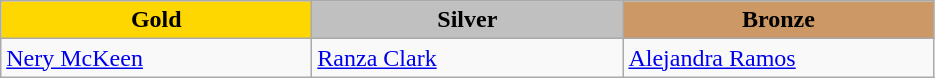<table class="wikitable" style="text-align:left">
<tr align="center">
<td width=200 bgcolor=gold><strong>Gold</strong></td>
<td width=200 bgcolor=silver><strong>Silver</strong></td>
<td width=200 bgcolor=CC9966><strong>Bronze</strong></td>
</tr>
<tr>
<td><a href='#'>Nery McKeen</a><br><em></em></td>
<td><a href='#'>Ranza Clark</a><br><em></em></td>
<td><a href='#'>Alejandra Ramos</a><br><em></em></td>
</tr>
</table>
